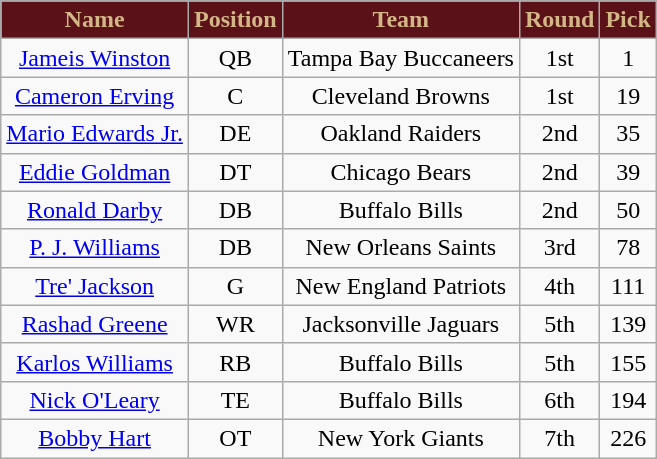<table class="wikitable" style="text-align: center;">
<tr>
<th style="background:#5a1118; color:#d3b787;">Name</th>
<th style="background:#5a1118; color:#d3b787;">Position</th>
<th style="background:#5a1118; color:#d3b787;">Team</th>
<th style="background:#5a1118; color:#d3b787;">Round</th>
<th style="background:#5a1118; color:#d3b787;">Pick</th>
</tr>
<tr>
<td><a href='#'>Jameis Winston</a></td>
<td>QB</td>
<td>Tampa Bay Buccaneers</td>
<td>1st</td>
<td>1</td>
</tr>
<tr>
<td><a href='#'>Cameron Erving</a></td>
<td>C</td>
<td>Cleveland Browns</td>
<td>1st</td>
<td>19</td>
</tr>
<tr>
<td><a href='#'>Mario Edwards Jr.</a></td>
<td>DE</td>
<td>Oakland Raiders</td>
<td>2nd</td>
<td>35</td>
</tr>
<tr>
<td><a href='#'>Eddie Goldman</a></td>
<td>DT</td>
<td>Chicago Bears</td>
<td>2nd</td>
<td>39</td>
</tr>
<tr>
<td><a href='#'>Ronald Darby</a></td>
<td>DB</td>
<td>Buffalo Bills</td>
<td>2nd</td>
<td>50</td>
</tr>
<tr>
<td><a href='#'>P. J. Williams</a></td>
<td>DB</td>
<td>New Orleans Saints</td>
<td>3rd</td>
<td>78</td>
</tr>
<tr>
<td><a href='#'>Tre' Jackson</a></td>
<td>G</td>
<td>New England Patriots</td>
<td>4th</td>
<td>111</td>
</tr>
<tr>
<td><a href='#'>Rashad Greene</a></td>
<td>WR</td>
<td>Jacksonville Jaguars</td>
<td>5th</td>
<td>139</td>
</tr>
<tr>
<td><a href='#'>Karlos Williams</a></td>
<td>RB</td>
<td>Buffalo Bills</td>
<td>5th</td>
<td>155</td>
</tr>
<tr>
<td><a href='#'>Nick O'Leary</a></td>
<td>TE</td>
<td>Buffalo Bills</td>
<td>6th</td>
<td>194</td>
</tr>
<tr>
<td><a href='#'>Bobby Hart</a></td>
<td>OT</td>
<td>New York Giants</td>
<td>7th</td>
<td>226</td>
</tr>
</table>
